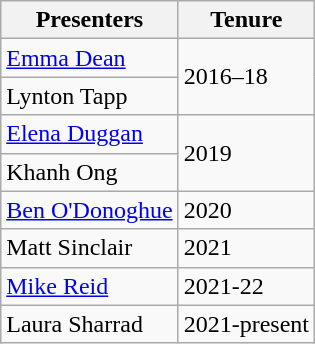<table class="wikitable">
<tr>
<th>Presenters</th>
<th>Tenure</th>
</tr>
<tr>
<td><a href='#'>Emma Dean</a></td>
<td rowspan="2">2016–18</td>
</tr>
<tr>
<td>Lynton Tapp</td>
</tr>
<tr>
<td><a href='#'>Elena Duggan</a></td>
<td rowspan="2">2019</td>
</tr>
<tr>
<td>Khanh Ong</td>
</tr>
<tr>
<td><a href='#'>Ben O'Donoghue</a></td>
<td>2020</td>
</tr>
<tr>
<td>Matt Sinclair</td>
<td>2021</td>
</tr>
<tr>
<td><a href='#'>Mike Reid</a></td>
<td>2021-22</td>
</tr>
<tr>
<td>Laura Sharrad</td>
<td>2021-present</td>
</tr>
</table>
